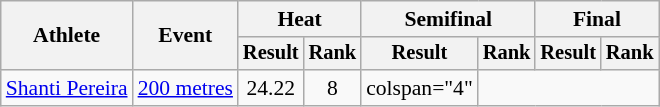<table class="wikitable" style="font-size:90%">
<tr>
<th rowspan="2">Athlete</th>
<th rowspan="2">Event</th>
<th colspan="2">Heat</th>
<th colspan="2">Semifinal</th>
<th colspan="2">Final</th>
</tr>
<tr style="font-size:95%">
<th>Result</th>
<th>Rank</th>
<th>Result</th>
<th>Rank</th>
<th>Result</th>
<th>Rank</th>
</tr>
<tr style=text-align:center>
<td style=text-align:left><a href='#'>Shanti Pereira</a></td>
<td style=text-align:left><a href='#'>200 metres</a></td>
<td>24.22</td>
<td>8</td>
<td>colspan="4" </td>
</tr>
</table>
